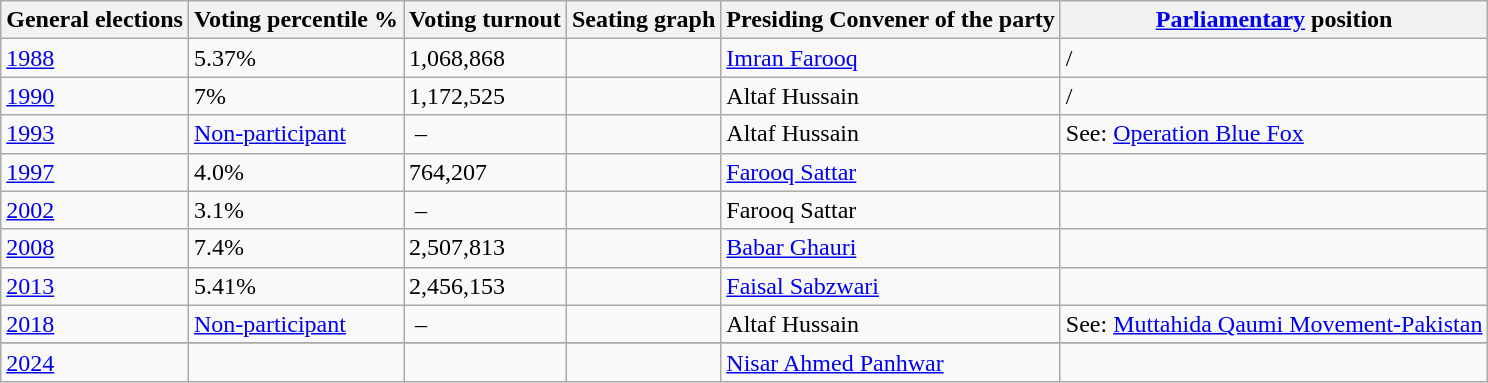<table class="wikitable sortable">
<tr>
<th>General elections</th>
<th>Voting percentile %</th>
<th>Voting turnout</th>
<th>Seating graph</th>
<th>Presiding Convener of the party</th>
<th><a href='#'>Parliamentary</a> position</th>
</tr>
<tr>
<td><a href='#'>1988</a></td>
<td>5.37%</td>
<td>1,068,868</td>
<td></td>
<td><a href='#'>Imran Farooq</a></td>
<td>/</td>
</tr>
<tr>
<td><a href='#'>1990</a></td>
<td>7%</td>
<td>1,172,525</td>
<td></td>
<td>Altaf Hussain</td>
<td>/</td>
</tr>
<tr>
<td><a href='#'>1993</a></td>
<td><a href='#'>Non-participant</a></td>
<td> –</td>
<td></td>
<td>Altaf Hussain</td>
<td>See: <a href='#'>Operation Blue Fox</a></td>
</tr>
<tr>
<td><a href='#'>1997</a></td>
<td>4.0%</td>
<td>764,207</td>
<td></td>
<td><a href='#'>Farooq Sattar</a></td>
<td></td>
</tr>
<tr>
<td><a href='#'>2002</a></td>
<td>3.1%</td>
<td> –</td>
<td></td>
<td>Farooq Sattar</td>
<td></td>
</tr>
<tr>
<td><a href='#'>2008</a></td>
<td>7.4%</td>
<td>2,507,813</td>
<td></td>
<td><a href='#'>Babar Ghauri</a></td>
<td></td>
</tr>
<tr>
<td><a href='#'>2013</a></td>
<td>5.41%</td>
<td>2,456,153</td>
<td></td>
<td><a href='#'>Faisal Sabzwari</a></td>
<td></td>
</tr>
<tr>
<td><a href='#'>2018</a></td>
<td><a href='#'>Non-participant</a></td>
<td> –</td>
<td></td>
<td>Altaf Hussain</td>
<td>See: <a href='#'>Muttahida Qaumi Movement-Pakistan</a></td>
</tr>
<tr>
</tr>
<tr>
<td><a href='#'>2024</a></td>
<td></td>
<td></td>
<td></td>
<td><a href='#'>Nisar Ahmed Panhwar</a></td>
<td></td>
</tr>
</table>
